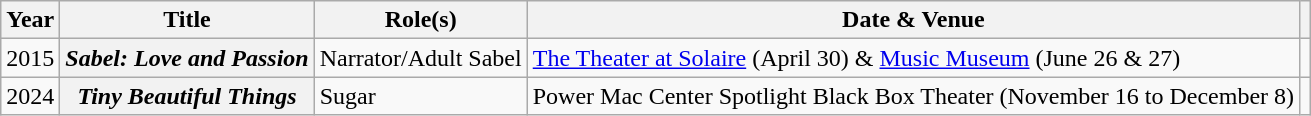<table class="wikitable plainrowheaders sortable">
<tr>
<th scope="col">Year</th>
<th scope="col">Title</th>
<th scope="col">Role(s)</th>
<th scope="col">Date & Venue</th>
<th scope="col" class="unsortable"></th>
</tr>
<tr>
<td>2015</td>
<th scope=row><em>Sabel: Love and Passion</em></th>
<td>Narrator/Adult Sabel</td>
<td><a href='#'>The Theater at Solaire</a> (April 30) & <a href='#'>Music Museum</a> (June 26 & 27)</td>
<td></td>
</tr>
<tr>
<td>2024</td>
<th scope=row><em>Tiny Beautiful Things</em></th>
<td>Sugar</td>
<td>Power Mac Center Spotlight Black Box Theater (November 16 to December 8)</td>
<td></td>
</tr>
</table>
